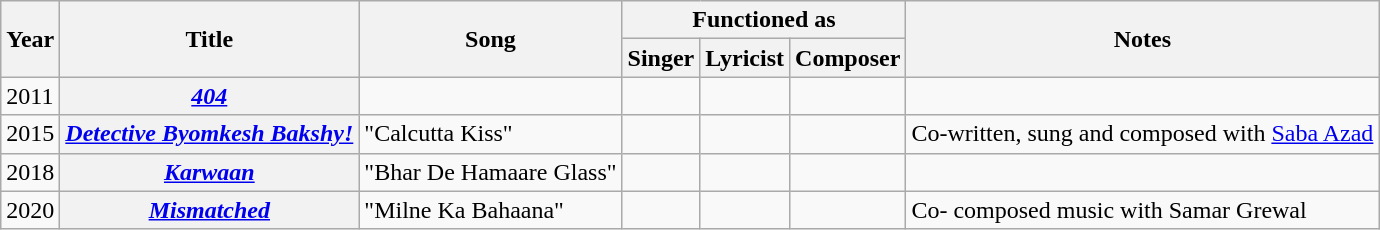<table class="wikitable sortable plainrowheaders">
<tr>
<th rowspan="2">Year</th>
<th rowspan="2">Title</th>
<th rowspan="2">Song</th>
<th colspan="3">Functioned as</th>
<th rowspan="2">Notes</th>
</tr>
<tr>
<th>Singer</th>
<th>Lyricist</th>
<th>Composer</th>
</tr>
<tr>
<td>2011</td>
<th scope="row"><em><a href='#'>404</a></em></th>
<td></td>
<td></td>
<td></td>
<td></td>
<td></td>
</tr>
<tr>
<td>2015</td>
<th scope="row"><em><a href='#'>Detective Byomkesh Bakshy!</a></em></th>
<td>"Calcutta Kiss"</td>
<td></td>
<td></td>
<td></td>
<td>Co-written, sung and composed with <a href='#'>Saba Azad</a></td>
</tr>
<tr>
<td>2018</td>
<th scope="row"><em><a href='#'>Karwaan</a></em></th>
<td>"Bhar De Hamaare Glass"</td>
<td></td>
<td></td>
<td></td>
<td></td>
</tr>
<tr>
<td>2020</td>
<th scope="row"><em><a href='#'>Mismatched</a></em></th>
<td>"Milne Ka Bahaana"</td>
<td></td>
<td></td>
<td></td>
<td>Co- composed music with Samar Grewal</td>
</tr>
</table>
